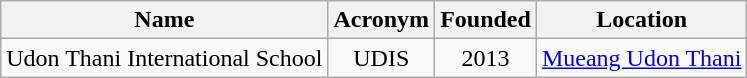<table class="wikitable" style="text-align:right; margin-right:60px">
<tr>
<th>Name</th>
<th>Acronym</th>
<th>Founded</th>
<th>Location</th>
</tr>
<tr>
<td align=left>Udon Thani International School</td>
<td align=center>UDIS</td>
<td align=center>2013</td>
<td align=center><a href='#'>Mueang Udon Thani</a></td>
</tr>
</table>
